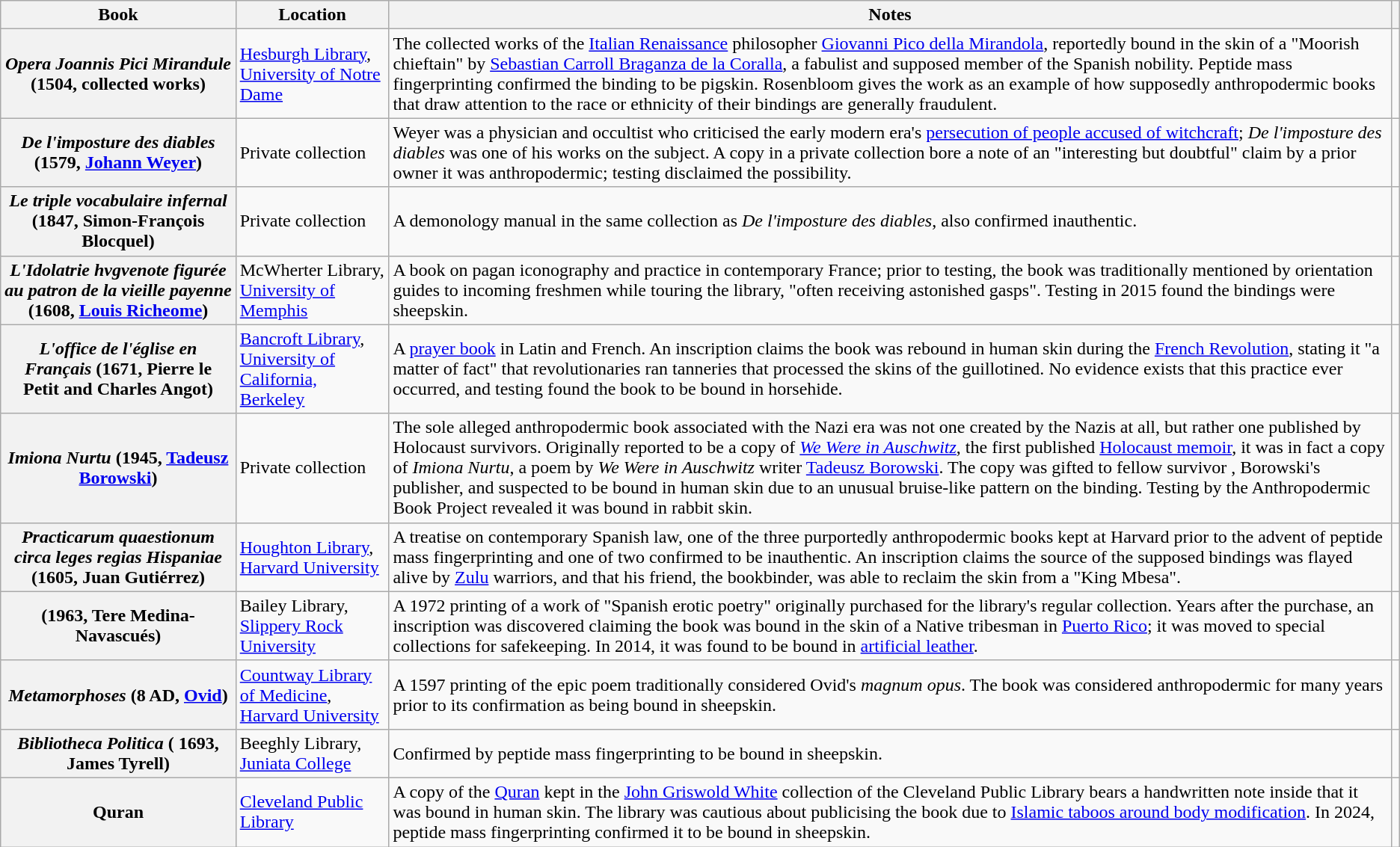<table class="wikitable plainrowheaders sortable">
<tr>
<th scope="col">Book</th>
<th scope="col">Location</th>
<th scope="col">Notes</th>
<th scope="col"></th>
</tr>
<tr>
<th scope=row><em>Opera Joannis Pici Mirandule</em> (1504, collected works)</th>
<td><a href='#'>Hesburgh Library</a>, <a href='#'>University of Notre Dame</a></td>
<td>The collected works of the <a href='#'>Italian Renaissance</a> philosopher <a href='#'>Giovanni Pico della Mirandola</a>, reportedly bound in the skin of a "Moorish chieftain" by <a href='#'>Sebastian Carroll Braganza de la Coralla</a>, a fabulist and supposed member of the Spanish nobility. Peptide mass fingerprinting confirmed the binding to be pigskin. Rosenbloom gives the work as an example of how supposedly anthropodermic books that draw attention to the race or ethnicity of their bindings are generally fraudulent.</td>
<td></td>
</tr>
<tr>
<th scope=row><em>De l'imposture des diables</em> (1579, <a href='#'>Johann Weyer</a>)</th>
<td>Private collection</td>
<td>Weyer was a physician and occultist who criticised the early modern era's <a href='#'>persecution of people accused of witchcraft</a>; <em>De l'imposture des diables</em> was one of his works on the subject. A copy in a private collection bore a note of an "interesting but doubtful" claim by a prior owner it was anthropodermic; testing disclaimed the possibility.</td>
<td></td>
</tr>
<tr>
<th scope=row><em>Le triple vocabulaire infernal</em> (1847, Simon-François Blocquel)</th>
<td>Private collection</td>
<td>A demonology manual in the same collection as <em>De l'imposture des diables</em>, also confirmed inauthentic.</td>
<td></td>
</tr>
<tr>
<th scope=row><em>L'Idolatrie hvgvenote figurée au patron de la vieille payenne</em> (1608, <a href='#'>Louis Richeome</a>)</th>
<td>McWherter Library, <a href='#'>University of Memphis</a></td>
<td>A book on pagan iconography and practice in contemporary France; prior to testing, the book was traditionally mentioned by orientation guides to incoming freshmen while touring the library, "often receiving astonished gasps". Testing in 2015 found the bindings were sheepskin.</td>
<td></td>
</tr>
<tr>
<th scope=row><em>L'office de l'église en Français</em> (1671, Pierre le Petit and Charles Angot)</th>
<td><a href='#'>Bancroft Library</a>, <a href='#'>University of California, Berkeley</a></td>
<td>A <a href='#'>prayer book</a> in Latin and French. An inscription claims the book was rebound in human skin during the <a href='#'>French Revolution</a>, stating it "a matter of fact" that revolutionaries ran tanneries that processed the skins of the guillotined. No evidence exists that this practice ever occurred, and testing found the book to be bound in horsehide.</td>
<td></td>
</tr>
<tr>
<th scope=row><em>Imiona Nurtu</em> (1945, <a href='#'>Tadeusz Borowski</a>)</th>
<td>Private collection</td>
<td>The sole alleged anthropodermic book associated with the Nazi era was not one created by the Nazis at all, but rather one published by Holocaust survivors. Originally reported to be a copy of <em><a href='#'>We Were in Auschwitz</a></em>, the first published <a href='#'>Holocaust memoir</a>, it was in fact a copy of <em>Imiona Nurtu</em>, a poem by <em>We Were in Auschwitz</em> writer <a href='#'>Tadeusz Borowski</a>. The copy was gifted to fellow survivor , Borowski's publisher, and suspected to be bound in human skin due to an unusual bruise-like pattern on the binding. Testing by the Anthropodermic Book Project revealed it was bound in rabbit skin.</td>
<td></td>
</tr>
<tr>
<th scope=row><em>Practicarum quaestionum circa leges regias Hispaniae</em> (1605, Juan Gutiérrez)</th>
<td><a href='#'>Houghton Library</a>, <a href='#'>Harvard University</a></td>
<td>A treatise on contemporary Spanish law, one of the three purportedly anthropodermic books kept at Harvard prior to the advent of peptide mass fingerprinting and one of two confirmed to be inauthentic. An inscription claims the source of the supposed bindings was flayed alive by <a href='#'>Zulu</a> warriors, and that his friend, the bookbinder, was able to reclaim the skin from a "King Mbesa".</td>
<td></td>
</tr>
<tr>
<th scope=row><em></em> (1963, Tere Medina-Navascués)</th>
<td>Bailey Library, <a href='#'>Slippery Rock University</a></td>
<td>A 1972 printing of a work of "Spanish erotic poetry" originally purchased for the library's regular collection. Years after the purchase, an inscription was discovered claiming the book was bound in the skin of a Native tribesman in <a href='#'>Puerto Rico</a>; it was moved to special collections for safekeeping. In 2014, it was found to be bound in <a href='#'>artificial leather</a>.</td>
<td></td>
</tr>
<tr>
<th scope=row><em>Metamorphoses</em> (8 AD, <a href='#'>Ovid</a>)</th>
<td><a href='#'>Countway Library of Medicine</a>, <a href='#'>Harvard University</a></td>
<td>A 1597 printing of the epic poem traditionally considered Ovid's <em>magnum opus</em>. The book was considered anthropodermic for many years prior to its confirmation as being bound in sheepskin.</td>
<td></td>
</tr>
<tr>
<th scope=row><em>Bibliotheca Politica</em> ( 1693, James Tyrell)</th>
<td>Beeghly Library, <a href='#'>Juniata College</a></td>
<td>Confirmed by peptide mass fingerprinting to be bound in sheepskin.</td>
<td></td>
</tr>
<tr>
<th scope=row>Quran</th>
<td><a href='#'>Cleveland Public Library</a></td>
<td>A copy of the <a href='#'>Quran</a> kept in the <a href='#'>John Griswold White</a> collection of the Cleveland Public Library bears a handwritten note inside that it was bound in human skin. The library was cautious about publicising the book due to <a href='#'>Islamic taboos around body modification</a>. In 2024, peptide mass fingerprinting confirmed it to be bound in sheepskin.</td>
<td></td>
</tr>
</table>
